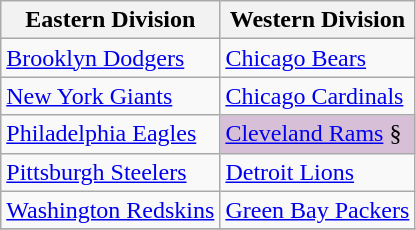<table class="wikitable">
<tr>
<th><strong>Eastern Division</strong></th>
<th><strong>Western Division</strong></th>
</tr>
<tr>
<td><a href='#'>Brooklyn Dodgers</a></td>
<td><a href='#'>Chicago Bears</a></td>
</tr>
<tr>
<td><a href='#'>New York Giants</a></td>
<td><a href='#'>Chicago Cardinals</a></td>
</tr>
<tr>
<td><a href='#'>Philadelphia Eagles</a></td>
<td style="background-color: #D8BFD8;"><a href='#'>Cleveland Rams</a> §</td>
</tr>
<tr>
<td><a href='#'>Pittsburgh Steelers</a></td>
<td><a href='#'>Detroit Lions</a></td>
</tr>
<tr>
<td><a href='#'>Washington Redskins</a></td>
<td><a href='#'>Green Bay Packers</a></td>
</tr>
<tr>
</tr>
</table>
